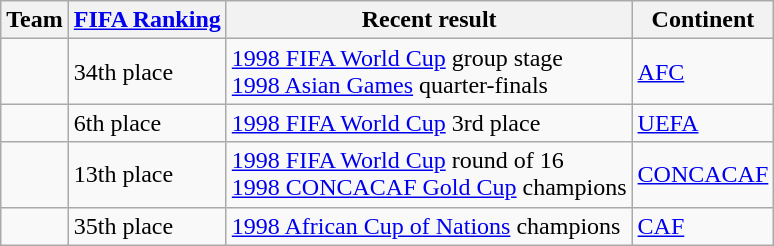<table class="wikitable">
<tr>
<th>Team</th>
<th><a href='#'>FIFA Ranking</a></th>
<th>Recent result</th>
<th>Continent</th>
</tr>
<tr>
<td></td>
<td>34th place</td>
<td><a href='#'>1998 FIFA World Cup</a> group stage <br><a href='#'>1998 Asian Games</a> quarter-finals</td>
<td><a href='#'>AFC</a></td>
</tr>
<tr>
<td></td>
<td>6th place</td>
<td><a href='#'>1998 FIFA World Cup</a> 3rd place</td>
<td><a href='#'>UEFA</a></td>
</tr>
<tr>
<td></td>
<td>13th place</td>
<td><a href='#'>1998 FIFA World Cup</a> round of 16 <br><a href='#'>1998 CONCACAF Gold Cup</a> champions</td>
<td><a href='#'>CONCACAF</a></td>
</tr>
<tr>
<td></td>
<td>35th place</td>
<td><a href='#'>1998 African Cup of Nations</a> champions</td>
<td><a href='#'>CAF</a></td>
</tr>
</table>
